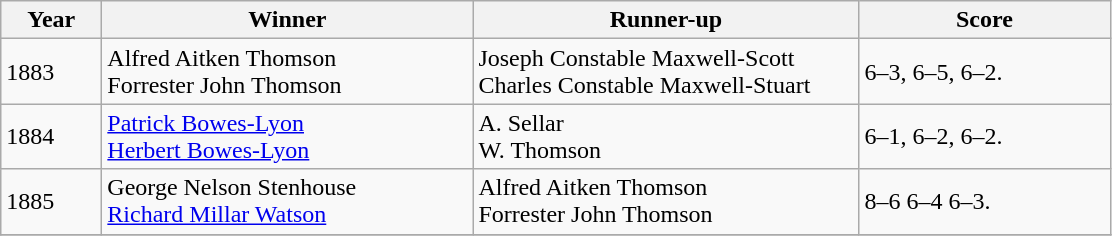<table class="wikitable">
<tr>
<th style="width:60px;">Year</th>
<th style="width:240px;">Winner</th>
<th style="width:250px;">Runner-up</th>
<th style="width:160px;">Score</th>
</tr>
<tr>
<td>1883</td>
<td>  Alfred Aitken Thomson<br>  Forrester John Thomson</td>
<td>  Joseph Constable Maxwell-Scott<br>  Charles Constable Maxwell-Stuart</td>
<td>6–3, 6–5, 6–2.</td>
</tr>
<tr>
<td>1884</td>
<td> <a href='#'>Patrick Bowes-Lyon</a> <br> <a href='#'>Herbert Bowes-Lyon</a></td>
<td> A. Sellar<br> W. Thomson</td>
<td>6–1, 6–2, 6–2.</td>
</tr>
<tr>
<td>1885</td>
<td> George Nelson Stenhouse<br> <a href='#'>Richard Millar Watson</a></td>
<td> Alfred Aitken Thomson<br> Forrester John Thomson</td>
<td>8–6 6–4 6–3.</td>
</tr>
<tr>
</tr>
</table>
